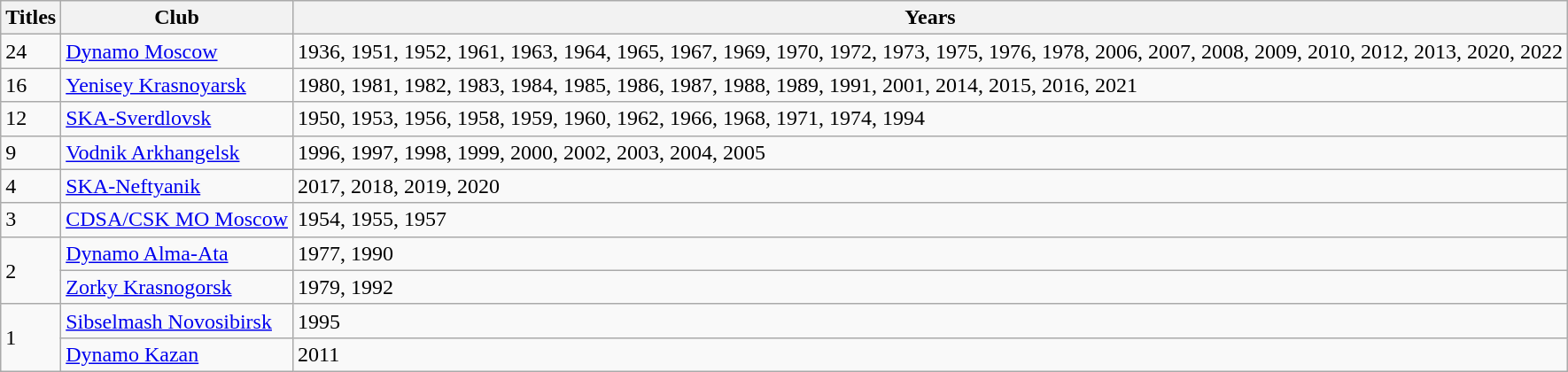<table class="wikitable">
<tr>
<th>Titles</th>
<th>Club</th>
<th>Years</th>
</tr>
<tr>
<td>24</td>
<td><a href='#'>Dynamo Moscow</a></td>
<td>1936, 1951, 1952, 1961, 1963, 1964, 1965, 1967, 1969, 1970, 1972, 1973, 1975, 1976, 1978, 2006, 2007, 2008, 2009, 2010, 2012, 2013, 2020, 2022</td>
</tr>
<tr>
<td>16</td>
<td><a href='#'>Yenisey Krasnoyarsk</a></td>
<td>1980, 1981, 1982, 1983, 1984, 1985, 1986, 1987, 1988, 1989, 1991, 2001, 2014, 2015, 2016, 2021</td>
</tr>
<tr>
<td>12</td>
<td><a href='#'>SKA-Sverdlovsk</a></td>
<td>1950, 1953, 1956, 1958, 1959, 1960, 1962, 1966, 1968, 1971, 1974, 1994</td>
</tr>
<tr>
<td>9</td>
<td><a href='#'>Vodnik Arkhangelsk</a></td>
<td>1996, 1997, 1998, 1999, 2000, 2002, 2003, 2004, 2005</td>
</tr>
<tr>
<td>4</td>
<td><a href='#'>SKA-Neftyanik</a></td>
<td>2017, 2018, 2019, 2020</td>
</tr>
<tr>
<td>3</td>
<td><a href='#'>CDSA/CSK MO Moscow</a></td>
<td>1954, 1955, 1957</td>
</tr>
<tr>
<td rowspan=2>2</td>
<td><a href='#'>Dynamo Alma-Ata</a></td>
<td>1977, 1990</td>
</tr>
<tr>
<td><a href='#'>Zorky Krasnogorsk</a></td>
<td>1979, 1992</td>
</tr>
<tr>
<td rowspan=2>1</td>
<td><a href='#'>Sibselmash Novosibirsk</a></td>
<td>1995</td>
</tr>
<tr>
<td><a href='#'>Dynamo Kazan</a></td>
<td>2011</td>
</tr>
</table>
